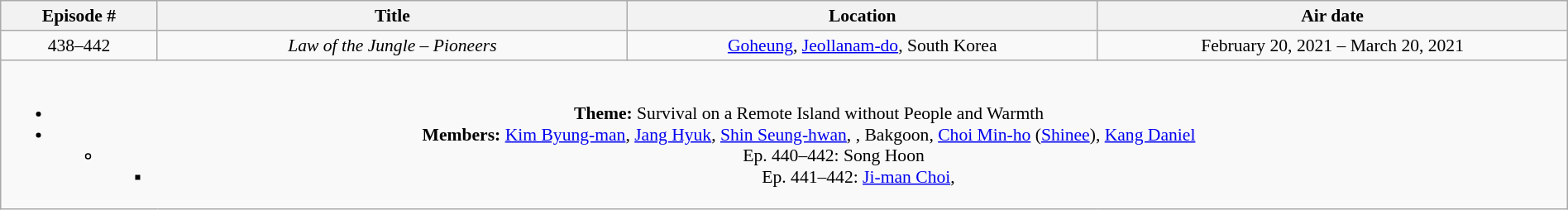<table class="wikitable" style="text-align:center; font-size:90%; width:100%;">
<tr>
<th width="10%">Episode #</th>
<th width="30%">Title</th>
<th width="30%">Location</th>
<th width="30%">Air date</th>
</tr>
<tr>
<td>438–442</td>
<td><em>Law of the Jungle – Pioneers</em></td>
<td><a href='#'>Goheung</a>, <a href='#'>Jeollanam-do</a>, South Korea</td>
<td>February 20, 2021 – March 20, 2021</td>
</tr>
<tr>
<td colspan="4"><br><ul><li><strong>Theme:</strong> Survival on a Remote Island without People and Warmth</li><li><strong>Members:</strong> <a href='#'>Kim Byung-man</a>, <a href='#'>Jang Hyuk</a>, <a href='#'>Shin Seung-hwan</a>, , Bakgoon, <a href='#'>Choi Min-ho</a> (<a href='#'>Shinee</a>), <a href='#'>Kang Daniel</a><ul><li>Ep. 440–442: Song Hoon<ul><li>Ep. 441–442: <a href='#'>Ji-man Choi</a>, </li></ul></li></ul></li></ul></td>
</tr>
</table>
